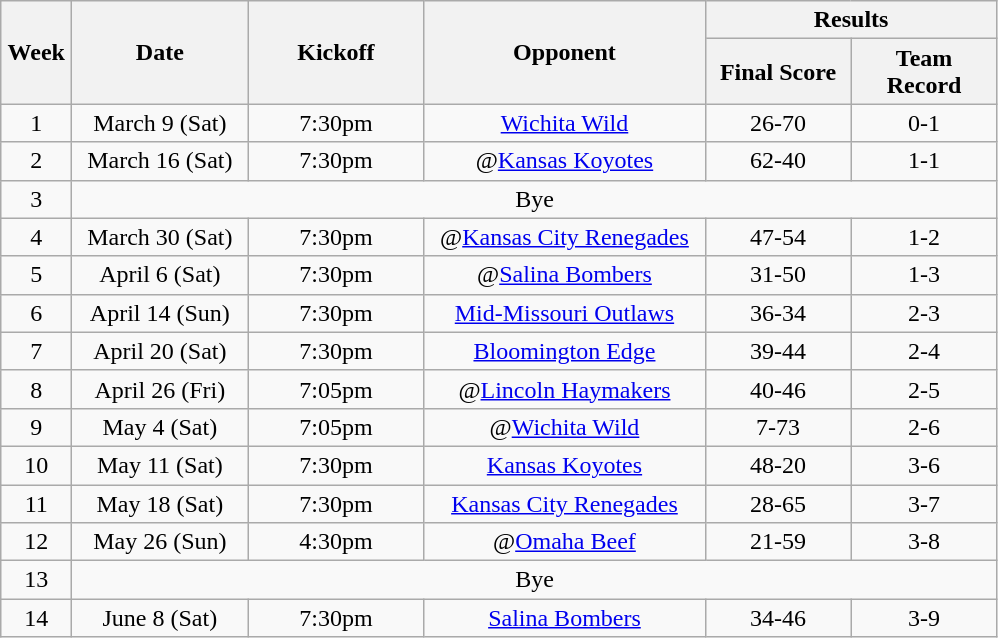<table class="wikitable">
<tr>
<th rowspan="2" width="40">Week</th>
<th rowspan="2" width="110">Date</th>
<th rowspan="2" width="110">Kickoff</th>
<th rowspan="2" width="180">Opponent</th>
<th colspan="2" width="180">Results</th>
</tr>
<tr>
<th width="90">Final Score</th>
<th width="90">Team Record</th>
</tr>
<tr>
<td align="center">1</td>
<td align="center">March 9 (Sat)</td>
<td align="center">7:30pm</td>
<td align="center"><a href='#'>Wichita Wild</a></td>
<td align="center">26-70</td>
<td align="center">0-1</td>
</tr>
<tr>
<td align="center">2</td>
<td align="center">March 16 (Sat)</td>
<td align="center">7:30pm</td>
<td align="center">@<a href='#'>Kansas Koyotes</a></td>
<td align="center">62-40</td>
<td align="center">1-1</td>
</tr>
<tr>
<td align="center">3</td>
<td colSpan=5 align="center">Bye</td>
</tr>
<tr>
<td align="center">4</td>
<td align="center">March 30 (Sat)</td>
<td align="center">7:30pm</td>
<td align="center">@<a href='#'>Kansas City Renegades</a></td>
<td align="center">47-54</td>
<td align="center">1-2</td>
</tr>
<tr>
<td align="center">5</td>
<td align="center">April 6 (Sat)</td>
<td align="center">7:30pm</td>
<td align="center">@<a href='#'>Salina Bombers</a></td>
<td align="center">31-50</td>
<td align="center">1-3</td>
</tr>
<tr>
<td align="center">6</td>
<td align="center">April 14 (Sun)</td>
<td align="center">7:30pm</td>
<td align="center"><a href='#'>Mid-Missouri Outlaws</a></td>
<td align="center">36-34</td>
<td align="center">2-3</td>
</tr>
<tr>
<td align="center">7</td>
<td align="center">April 20 (Sat)</td>
<td align="center">7:30pm</td>
<td align="center"><a href='#'>Bloomington Edge</a></td>
<td align="center">39-44</td>
<td align="center">2-4</td>
</tr>
<tr>
<td align="center">8</td>
<td align="center">April 26 (Fri)</td>
<td align="center">7:05pm</td>
<td align="center">@<a href='#'>Lincoln Haymakers</a></td>
<td align="center">40-46</td>
<td align="center">2-5</td>
</tr>
<tr>
<td align="center">9</td>
<td align="center">May 4 (Sat)</td>
<td align="center">7:05pm</td>
<td align="center">@<a href='#'>Wichita Wild</a></td>
<td align="center">7-73</td>
<td align="center">2-6</td>
</tr>
<tr>
<td align="center">10</td>
<td align="center">May 11 (Sat)</td>
<td align="center">7:30pm</td>
<td align="center"><a href='#'>Kansas Koyotes</a></td>
<td align="center">48-20</td>
<td align="center">3-6</td>
</tr>
<tr>
<td align="center">11</td>
<td align="center">May 18 (Sat)</td>
<td align="center">7:30pm</td>
<td align="center"><a href='#'>Kansas City Renegades</a></td>
<td align="center">28-65</td>
<td align="center">3-7</td>
</tr>
<tr>
<td align="center">12</td>
<td align="center">May 26 (Sun)</td>
<td align="center">4:30pm</td>
<td align="center">@<a href='#'>Omaha Beef</a></td>
<td align="center">21-59</td>
<td align="center">3-8</td>
</tr>
<tr>
<td align="center">13</td>
<td colSpan=5 align="center">Bye</td>
</tr>
<tr>
<td align="center">14</td>
<td align="center">June 8 (Sat)</td>
<td align="center">7:30pm</td>
<td align="center"><a href='#'>Salina Bombers</a></td>
<td align="center">34-46</td>
<td align="center">3-9</td>
</tr>
</table>
